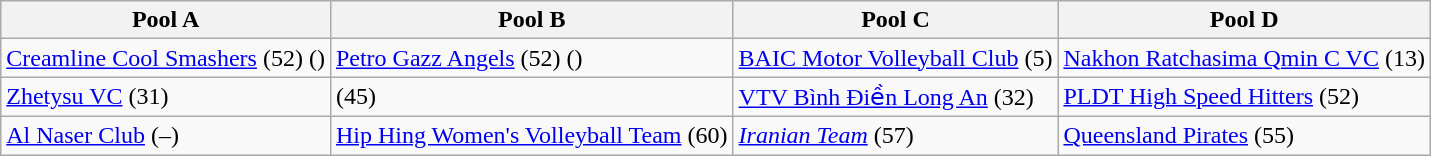<table class="wikitable" width=800 style="white-space:nowrap">
<tr>
<th width=20%>Pool A</th>
<th width=20%>Pool B</th>
<th width=20%>Pool C</th>
<th width=20%>Pool D</th>
</tr>
<tr>
<td> <a href='#'>Creamline Cool Smashers</a> (52) ()</td>
<td> <a href='#'>Petro Gazz Angels</a> (52) ()</td>
<td> <a href='#'>BAIC Motor Volleyball Club</a> (5)</td>
<td> <a href='#'>Nakhon Ratchasima Qmin C VC</a> (13)</td>
</tr>
<tr>
<td> <a href='#'>Zhetysu VC</a> (31)</td>
<td>  (45)</td>
<td> <a href='#'>VTV Bình Điền Long An</a> (32)</td>
<td> <a href='#'>PLDT High Speed Hitters</a> (52)</td>
</tr>
<tr>
<td> <a href='#'>Al Naser Club</a> (–)</td>
<td> <a href='#'>Hip Hing Women's Volleyball Team</a> (60)</td>
<td> <em><a href='#'>Iranian Team</a></em> (57)</td>
<td> <a href='#'>Queensland Pirates</a> (55)</td>
</tr>
</table>
